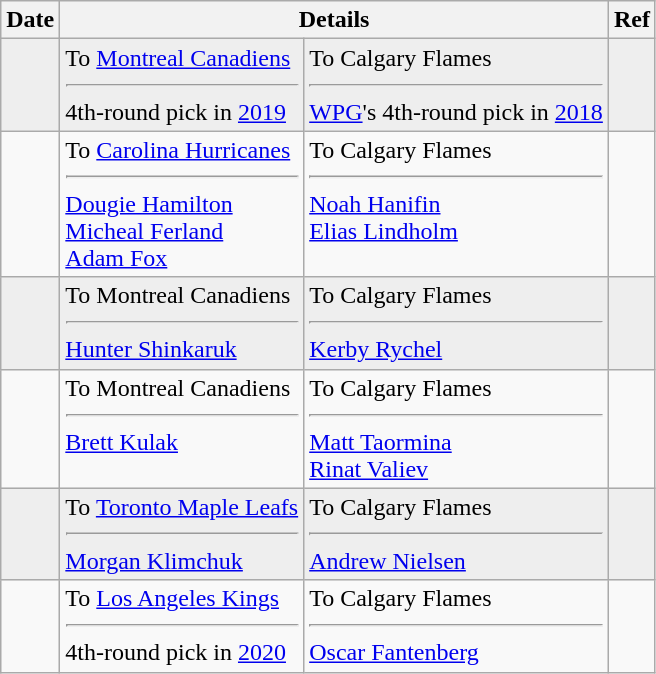<table class="wikitable">
<tr>
<th>Date</th>
<th colspan="2">Details</th>
<th>Ref</th>
</tr>
<tr style="background:#eee;">
<td></td>
<td valign="top">To <a href='#'>Montreal Canadiens</a><hr>4th-round pick in <a href='#'>2019</a></td>
<td valign="top">To Calgary Flames<hr><a href='#'>WPG</a>'s 4th-round pick in <a href='#'>2018</a></td>
<td></td>
</tr>
<tr>
<td></td>
<td valign="top">To <a href='#'>Carolina Hurricanes</a><hr><a href='#'>Dougie Hamilton</a><br><a href='#'>Micheal Ferland</a><br><a href='#'>Adam Fox</a></td>
<td valign="top">To Calgary Flames<hr><a href='#'>Noah Hanifin</a><br><a href='#'>Elias Lindholm</a></td>
<td></td>
</tr>
<tr style="background:#eee;">
<td></td>
<td valign="top">To Montreal Canadiens<hr><a href='#'>Hunter Shinkaruk</a></td>
<td valign="top">To Calgary Flames<hr><a href='#'>Kerby Rychel</a></td>
<td></td>
</tr>
<tr>
<td></td>
<td valign="top">To Montreal Canadiens<hr><a href='#'>Brett Kulak</a></td>
<td valign="top">To Calgary Flames<hr><a href='#'>Matt Taormina</a><br><a href='#'>Rinat Valiev</a></td>
<td></td>
</tr>
<tr style="background:#eee;">
<td></td>
<td valign="top">To <a href='#'>Toronto Maple Leafs</a><hr><a href='#'>Morgan Klimchuk</a></td>
<td valign="top">To Calgary Flames<hr><a href='#'>Andrew Nielsen</a></td>
<td></td>
</tr>
<tr>
<td></td>
<td valign="top">To <a href='#'>Los Angeles Kings</a><hr>4th-round pick in <a href='#'>2020</a></td>
<td valign="top">To Calgary Flames<hr><a href='#'>Oscar Fantenberg</a></td>
<td></td>
</tr>
</table>
